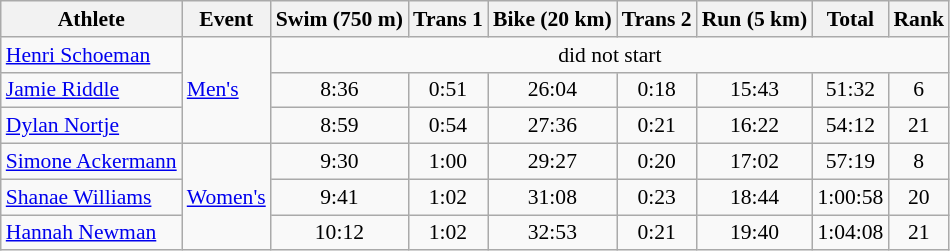<table class="wikitable" border="1" style="font-size:90%; text-align:center">
<tr>
<th>Athlete</th>
<th>Event</th>
<th>Swim (750 m)</th>
<th>Trans 1</th>
<th>Bike (20 km)</th>
<th>Trans 2</th>
<th>Run (5 km)</th>
<th>Total</th>
<th>Rank</th>
</tr>
<tr>
<td align=left><a href='#'>Henri Schoeman</a></td>
<td align=left rowspan=3><a href='#'>Men's</a></td>
<td colspan=7>did not start</td>
</tr>
<tr>
<td align=left><a href='#'>Jamie Riddle</a></td>
<td>8:36</td>
<td>0:51</td>
<td>26:04</td>
<td>0:18</td>
<td>15:43</td>
<td>51:32</td>
<td>6</td>
</tr>
<tr>
<td align=left><a href='#'>Dylan Nortje</a></td>
<td>8:59</td>
<td>0:54</td>
<td>27:36</td>
<td>0:21</td>
<td>16:22</td>
<td>54:12</td>
<td>21</td>
</tr>
<tr>
<td align=left><a href='#'>Simone Ackermann</a></td>
<td align=left rowspan=3><a href='#'>Women's</a></td>
<td>9:30</td>
<td>1:00</td>
<td>29:27</td>
<td>0:20</td>
<td>17:02</td>
<td>57:19</td>
<td>8</td>
</tr>
<tr>
<td align=left><a href='#'>Shanae Williams</a></td>
<td>9:41</td>
<td>1:02</td>
<td>31:08</td>
<td>0:23</td>
<td>18:44</td>
<td>1:00:58</td>
<td>20</td>
</tr>
<tr>
<td align=left><a href='#'>Hannah Newman</a></td>
<td>10:12</td>
<td>1:02</td>
<td>32:53</td>
<td>0:21</td>
<td>19:40</td>
<td>1:04:08</td>
<td>21</td>
</tr>
</table>
